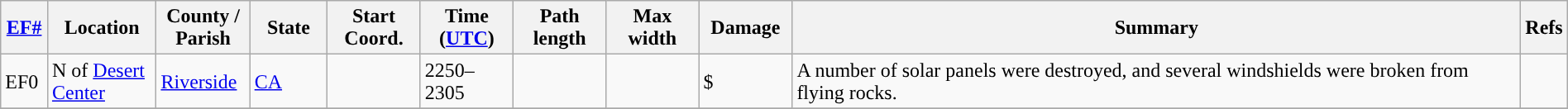<table class="wikitable sortable" style="width:100%;">
<tr>
<th scope="col" width="3%" align="center"><a href='#'>EF#</a></th>
<th scope="col" width="7%" align="center" class="unsortable">Location</th>
<th scope="col" width="6%" align="center" class="unsortable">County / Parish</th>
<th scope="col" width="5%" align="center">State</th>
<th scope="col" width="6%" align="center">Start Coord.</th>
<th scope="col" width="6%" align="center">Time (<a href='#'>UTC</a>)</th>
<th scope="col" width="6%" align="center">Path length</th>
<th scope="col" width="6%" align="center">Max width</th>
<th scope="col" width="6%" align="center">Damage</th>
<th scope="col" width="48%" class="unsortable" align="center">Summary</th>
<th scope="col" width="48%" class="unsortable" align="center">Refs</th>
</tr>
<tr>
<td>EF0</td>
<td>N of <a href='#'>Desert Center</a></td>
<td><a href='#'>Riverside</a></td>
<td><a href='#'>CA</a></td>
<td></td>
<td>2250–2305</td>
<td></td>
<td></td>
<td>$</td>
<td>A number of solar panels were destroyed, and several windshields were broken from flying rocks.</td>
<td></td>
</tr>
<tr>
</tr>
</table>
